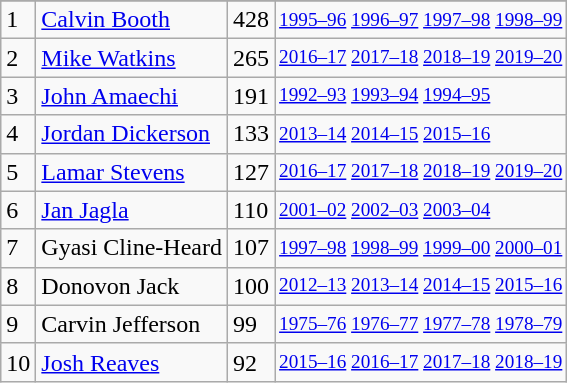<table class="wikitable">
<tr>
</tr>
<tr>
<td>1</td>
<td><a href='#'>Calvin Booth</a></td>
<td>428</td>
<td style="font-size:80%;"><a href='#'>1995–96</a> <a href='#'>1996–97</a> <a href='#'>1997–98</a> <a href='#'>1998–99</a></td>
</tr>
<tr>
<td>2</td>
<td><a href='#'>Mike Watkins</a></td>
<td>265</td>
<td style="font-size:80%;"><a href='#'>2016–17</a> <a href='#'>2017–18</a> <a href='#'>2018–19</a> <a href='#'>2019–20</a></td>
</tr>
<tr>
<td>3</td>
<td><a href='#'>John Amaechi</a></td>
<td>191</td>
<td style="font-size:80%;"><a href='#'>1992–93</a> <a href='#'>1993–94</a> <a href='#'>1994–95</a></td>
</tr>
<tr>
<td>4</td>
<td><a href='#'>Jordan Dickerson</a></td>
<td>133</td>
<td style="font-size:80%;"><a href='#'>2013–14</a> <a href='#'>2014–15</a> <a href='#'>2015–16</a></td>
</tr>
<tr>
<td>5</td>
<td><a href='#'>Lamar Stevens</a></td>
<td>127</td>
<td style="font-size:80%;"><a href='#'>2016–17</a> <a href='#'>2017–18</a> <a href='#'>2018–19</a> <a href='#'>2019–20</a></td>
</tr>
<tr>
<td>6</td>
<td><a href='#'>Jan Jagla</a></td>
<td>110</td>
<td style="font-size:80%;"><a href='#'>2001–02</a> <a href='#'>2002–03</a> <a href='#'>2003–04</a></td>
</tr>
<tr>
<td>7</td>
<td>Gyasi Cline-Heard</td>
<td>107</td>
<td style="font-size:80%;"><a href='#'>1997–98</a> <a href='#'>1998–99</a> <a href='#'>1999–00</a> <a href='#'>2000–01</a></td>
</tr>
<tr>
<td>8</td>
<td>Donovon Jack</td>
<td>100</td>
<td style="font-size:80%;"><a href='#'>2012–13</a> <a href='#'>2013–14</a> <a href='#'>2014–15</a> <a href='#'>2015–16</a></td>
</tr>
<tr>
<td>9</td>
<td>Carvin Jefferson</td>
<td>99</td>
<td style="font-size:80%;"><a href='#'>1975–76</a> <a href='#'>1976–77</a> <a href='#'>1977–78</a> <a href='#'>1978–79</a></td>
</tr>
<tr>
<td>10</td>
<td><a href='#'>Josh Reaves</a></td>
<td>92</td>
<td style="font-size:80%;"><a href='#'>2015–16</a> <a href='#'>2016–17</a> <a href='#'>2017–18</a> <a href='#'>2018–19</a></td>
</tr>
</table>
